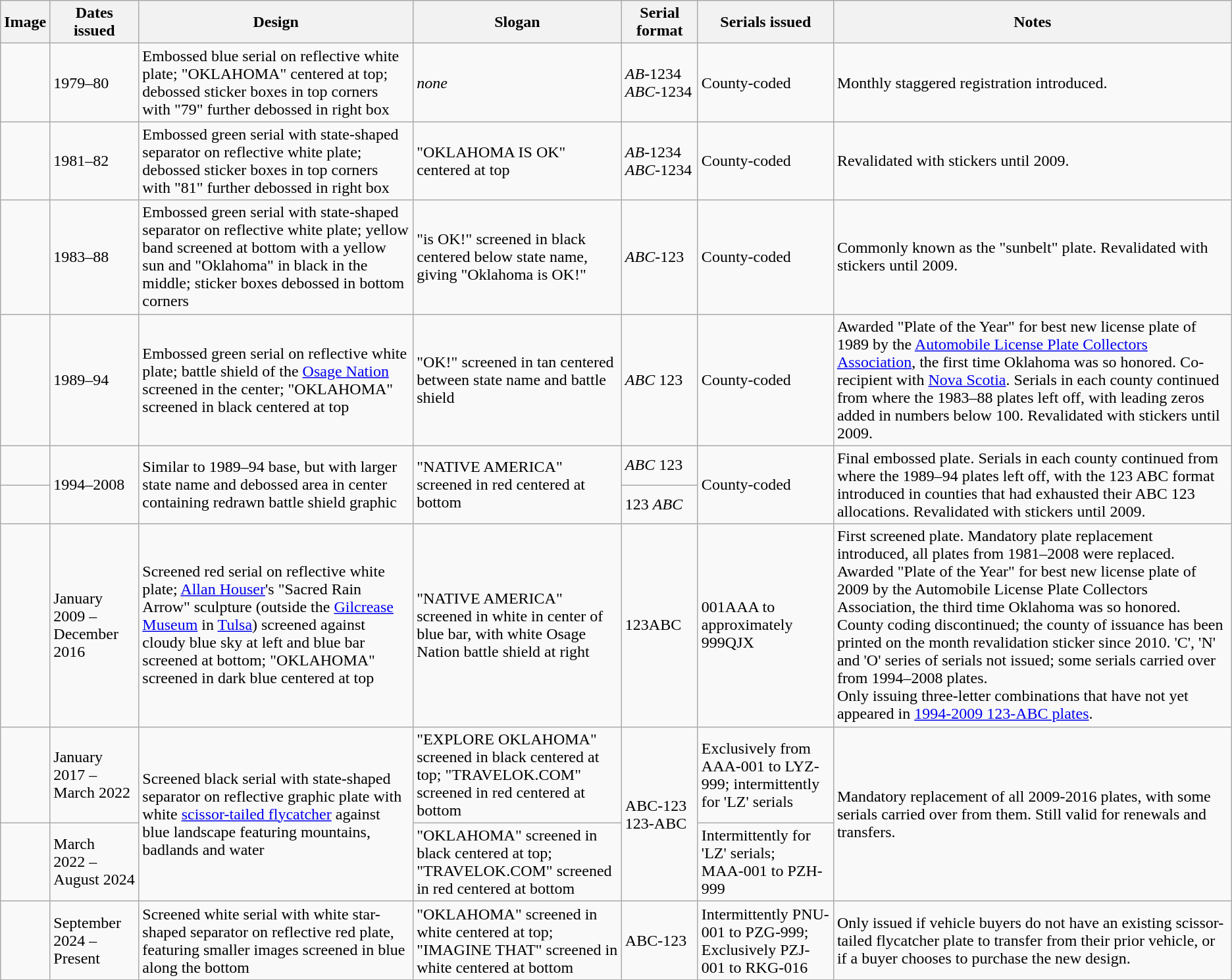<table class="wikitable">
<tr>
<th>Image</th>
<th>Dates issued</th>
<th>Design</th>
<th>Slogan</th>
<th style="width:70px">Serial format</th>
<th>Serials issued</th>
<th>Notes</th>
</tr>
<tr>
<td></td>
<td>1979–80</td>
<td>Embossed blue serial on reflective white plate; "OKLAHOMA" centered at top; debossed sticker boxes in top corners with "79" further debossed in right box</td>
<td><em>none</em></td>
<td><em>AB</em>-1234<br><em>ABC</em>-1234</td>
<td>County-coded</td>
<td>Monthly staggered registration introduced.</td>
</tr>
<tr>
<td></td>
<td>1981–82</td>
<td>Embossed green serial with state-shaped separator on reflective white plate; debossed sticker boxes in top corners with "81" further debossed in right box</td>
<td>"OKLAHOMA IS OK" centered at top</td>
<td><em>AB</em>-1234<br><em>ABC</em>-1234</td>
<td>County-coded</td>
<td>Revalidated with stickers until 2009.</td>
</tr>
<tr>
<td></td>
<td>1983–88</td>
<td>Embossed green serial with state-shaped separator on reflective white plate; yellow band screened at bottom with a yellow sun and "Oklahoma" in black in the middle; sticker boxes debossed in bottom corners</td>
<td>"is OK!" screened in black centered below state name, giving "Oklahoma is OK!"</td>
<td><em>ABC</em>-123</td>
<td>County-coded</td>
<td>Commonly known as the "sunbelt" plate. Revalidated with stickers until 2009.</td>
</tr>
<tr>
<td></td>
<td>1989–94</td>
<td>Embossed green serial on reflective white plate; battle shield of the <a href='#'>Osage Nation</a> screened in the center; "OKLAHOMA" screened in black centered at top</td>
<td>"OK!" screened in tan centered between state name and battle shield</td>
<td><em>ABC</em> 123</td>
<td>County-coded</td>
<td>Awarded "Plate of the Year" for best new license plate of 1989 by the <a href='#'>Automobile License Plate Collectors Association</a>, the first time Oklahoma was so honored. Co-recipient with <a href='#'>Nova Scotia</a>. Serials in each county continued from where the 1983–88 plates left off, with leading zeros added in numbers below 100. Revalidated with stickers until 2009.</td>
</tr>
<tr>
<td></td>
<td rowspan="2">1994–2008</td>
<td rowspan="2">Similar to 1989–94 base, but with larger state name and debossed area in center containing redrawn battle shield graphic</td>
<td rowspan="2">"NATIVE AMERICA" screened in red centered at bottom</td>
<td><em>ABC</em> 123</td>
<td rowspan="2">County-coded</td>
<td rowspan="2">Final embossed plate. Serials in each county continued from where the 1989–94 plates left off, with the 123 ABC format introduced in counties that had exhausted their ABC 123 allocations. Revalidated with stickers until 2009.</td>
</tr>
<tr>
<td></td>
<td>123 <em>ABC</em></td>
</tr>
<tr>
<td></td>
<td>January 2009 – December 2016</td>
<td>Screened red serial on reflective white plate; <a href='#'>Allan Houser</a>'s "Sacred Rain Arrow" sculpture (outside the <a href='#'>Gilcrease Museum</a> in <a href='#'>Tulsa</a>) screened against cloudy blue sky at left and blue bar screened at bottom; "OKLAHOMA" screened in dark blue centered at top</td>
<td>"NATIVE AMERICA" screened in white in center of blue bar, with white Osage Nation battle shield at right</td>
<td>123ABC</td>
<td>001AAA to approximately 999QJX</td>
<td>First screened plate. Mandatory plate replacement introduced, all plates from 1981–2008 were replaced. Awarded "Plate of the Year" for best new license plate of 2009 by the Automobile License Plate Collectors Association, the third time Oklahoma was so honored. County coding discontinued; the county of issuance has been printed on the month revalidation sticker since 2010. 'C', 'N' and 'O' series of serials not issued; some serials carried over from 1994–2008 plates.<br>Only issuing three-letter combinations that have not yet appeared in <a href='#'>1994-2009 123-ABC plates</a>.</td>
</tr>
<tr>
<td></td>
<td>January 2017 – March 2022</td>
<td rowspan="2">Screened black serial with state-shaped separator on reflective graphic plate with white <a href='#'>scissor-tailed flycatcher</a> against blue landscape featuring mountains, badlands and water</td>
<td>"EXPLORE OKLAHOMA" screened in black centered at top; "TRAVELOK.COM" screened in red centered at bottom</td>
<td rowspan="2">ABC-123<br>123-ABC</td>
<td>Exclusively from AAA-001 to LYZ-999; intermittently for 'LZ' serials</td>
<td rowspan="2">Mandatory replacement of all 2009-2016 plates, with some serials carried over from them. Still valid for renewals and transfers.</td>
</tr>
<tr>
<td></td>
<td>March 2022 –August 2024</td>
<td>"OKLAHOMA" screened in black centered at top; "TRAVELOK.COM" screened in red centered at bottom</td>
<td>Intermittently for 'LZ' serials;<br>MAA-001 to PZH-999</td>
</tr>
<tr>
<td></td>
<td>September 2024 –Present</td>
<td>Screened white serial with white star-shaped separator on reflective red plate, featuring smaller images screened in blue along the bottom</td>
<td>"OKLAHOMA" screened in white centered at top; "IMAGINE THAT" screened in white centered at bottom</td>
<td>ABC-123</td>
<td>Intermittently PNU-001 to PZG-999;<br>Exclusively PZJ-001 to RKG-016 </td>
<td>Only issued if vehicle buyers do not have an existing scissor-tailed flycatcher plate to transfer from their prior vehicle, or if a buyer chooses to purchase the new design.</td>
</tr>
</table>
